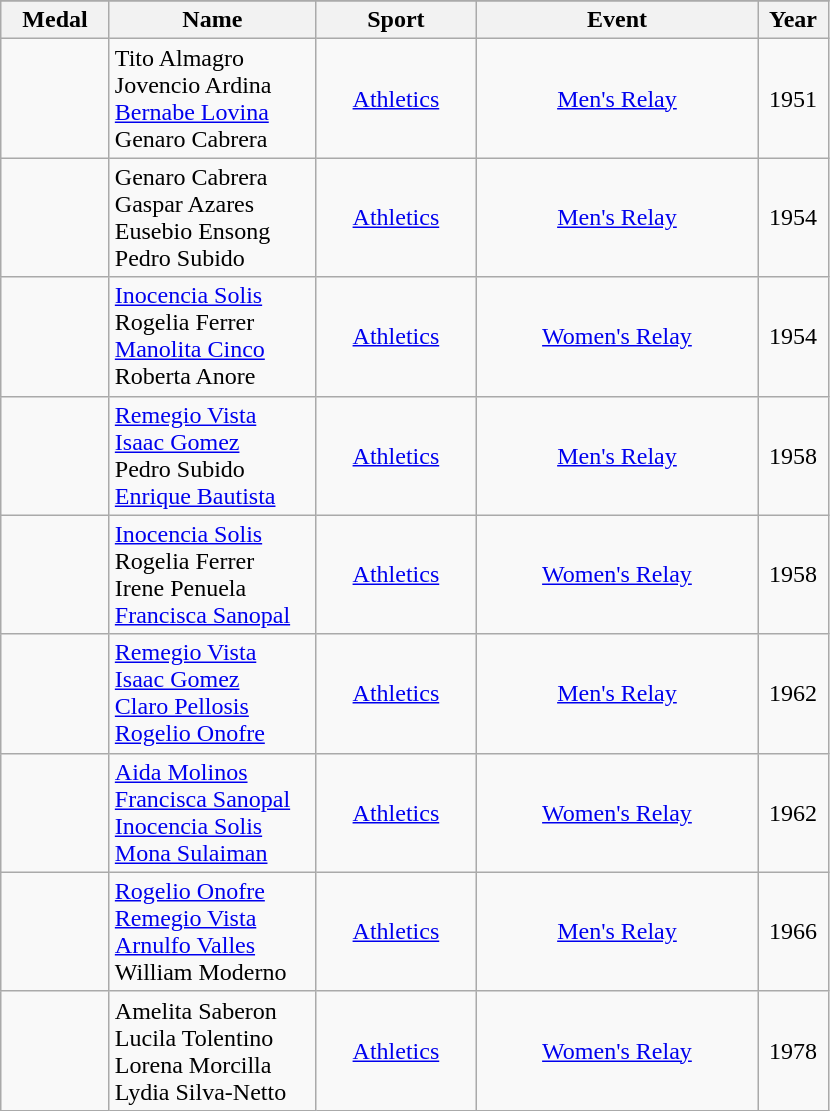<table class="wikitable"  style="font-size:100%;  text-align:center;">
<tr>
</tr>
<tr>
<th width="65">Medal</th>
<th width="130">Name</th>
<th width="100">Sport</th>
<th width="180">Event</th>
<th width="40">Year</th>
</tr>
<tr>
<td></td>
<td align=left>Tito Almagro<br>Jovencio Ardina<br><a href='#'>Bernabe Lovina</a><br>Genaro Cabrera</td>
<td><a href='#'>Athletics</a></td>
<td><a href='#'>Men's  Relay</a></td>
<td>1951</td>
</tr>
<tr>
<td></td>
<td align=left>Genaro Cabrera<br>Gaspar Azares<br>Eusebio Ensong<br>Pedro Subido</td>
<td><a href='#'>Athletics</a></td>
<td><a href='#'>Men's  Relay</a></td>
<td>1954</td>
</tr>
<tr>
<td></td>
<td align=left><a href='#'>Inocencia Solis</a><br>Rogelia Ferrer<br><a href='#'>Manolita Cinco</a><br>Roberta Anore</td>
<td><a href='#'>Athletics</a></td>
<td><a href='#'>Women's  Relay</a></td>
<td>1954</td>
</tr>
<tr>
<td></td>
<td align=left><a href='#'>Remegio Vista</a><br><a href='#'>Isaac Gomez</a><br>Pedro Subido<br><a href='#'>Enrique Bautista</a></td>
<td><a href='#'>Athletics</a></td>
<td><a href='#'>Men's  Relay</a></td>
<td>1958</td>
</tr>
<tr>
<td></td>
<td align=left><a href='#'>Inocencia Solis</a><br>Rogelia Ferrer<br>Irene Penuela<br><a href='#'>Francisca Sanopal</a></td>
<td><a href='#'>Athletics</a></td>
<td><a href='#'>Women's  Relay</a></td>
<td>1958</td>
</tr>
<tr>
<td></td>
<td align=left><a href='#'>Remegio Vista</a><br><a href='#'>Isaac Gomez</a><br><a href='#'>Claro Pellosis</a><br><a href='#'>Rogelio Onofre</a></td>
<td><a href='#'>Athletics</a></td>
<td><a href='#'>Men's  Relay</a></td>
<td>1962</td>
</tr>
<tr>
<td></td>
<td align=left><a href='#'>Aida Molinos</a><br><a href='#'>Francisca Sanopal</a><br><a href='#'>Inocencia Solis</a><br><a href='#'>Mona Sulaiman</a></td>
<td><a href='#'>Athletics</a></td>
<td><a href='#'>Women's  Relay</a></td>
<td>1962</td>
</tr>
<tr>
<td></td>
<td align=left><a href='#'>Rogelio Onofre</a><br><a href='#'>Remegio Vista</a><br><a href='#'>Arnulfo Valles</a><br>William Moderno</td>
<td><a href='#'>Athletics</a></td>
<td><a href='#'>Men's  Relay</a></td>
<td>1966</td>
</tr>
<tr>
<td></td>
<td align=left>Amelita Saberon<br>Lucila Tolentino<br>Lorena Morcilla<br>Lydia Silva-Netto</td>
<td><a href='#'>Athletics</a></td>
<td><a href='#'>Women's  Relay</a></td>
<td>1978</td>
</tr>
</table>
